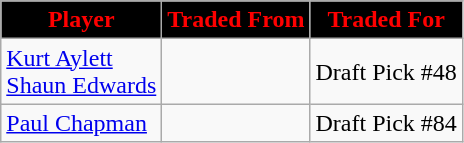<table class="wikitable">
<tr>
<th style="background:#000; color:red; text-align:center;">Player</th>
<th style="background:#000; color:red; text-align:center;">Traded From</th>
<th style="background:#000; color:red; text-align:center;">Traded For</th>
</tr>
<tr>
<td> <a href='#'>Kurt Aylett</a><br>  <a href='#'>Shaun Edwards</a></td>
<td></td>
<td>Draft Pick #48</td>
</tr>
<tr>
<td> <a href='#'>Paul Chapman</a></td>
<td></td>
<td>Draft Pick #84</td>
</tr>
</table>
